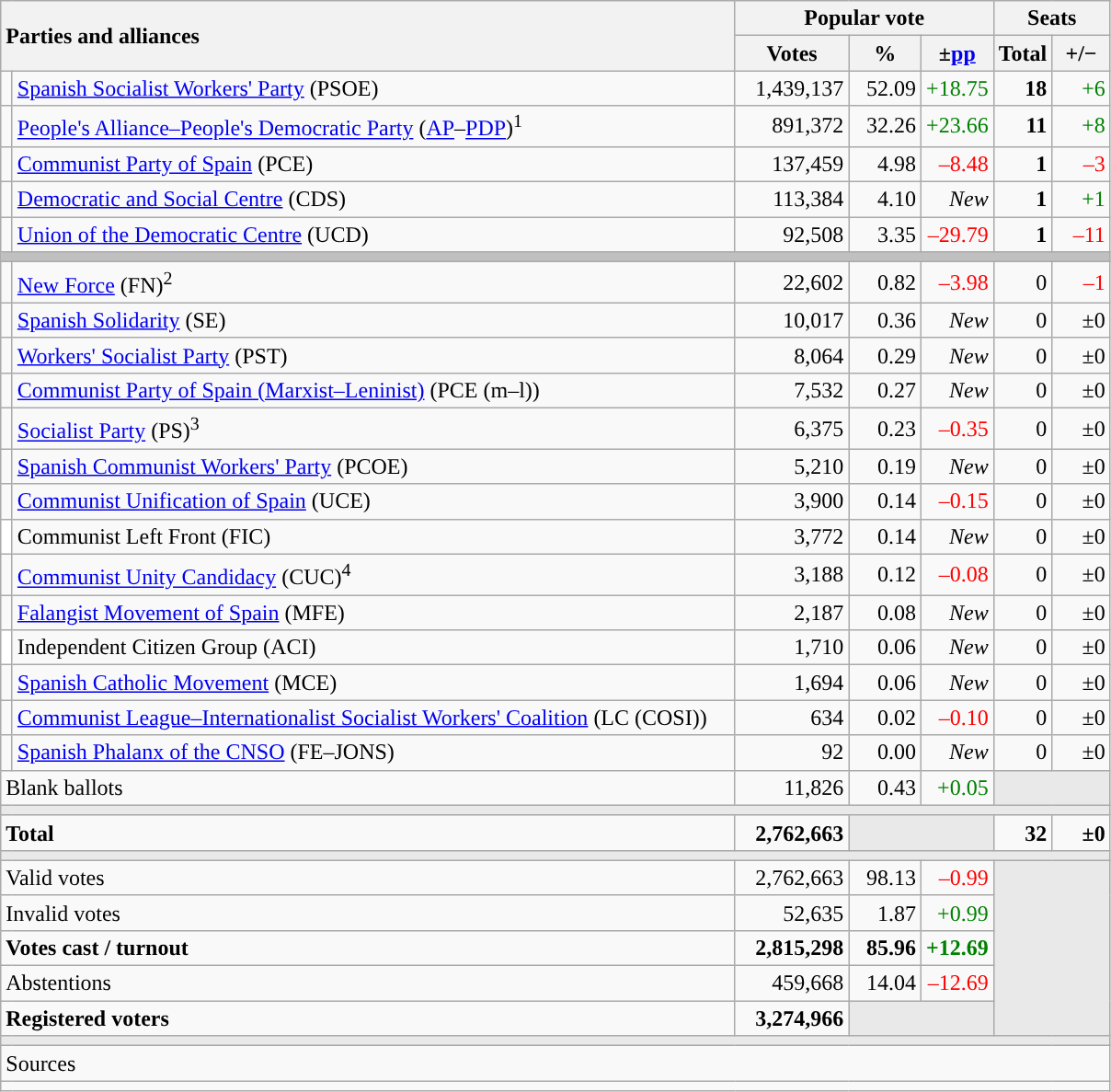<table class="wikitable" style="text-align:right;">
<tr>
<th style="text-align:left;" rowspan="2" colspan="2" width="525">Parties and alliances</th>
<th colspan="3">Popular vote</th>
<th colspan="2">Seats</th>
</tr>
<tr>
<th width="75">Votes</th>
<th width="45">%</th>
<th width="45">±<a href='#'>pp</a></th>
<th width="35">Total</th>
<th width="35">+/−</th>
</tr>
<tr>
<td width="1" style="color:inherit;background:"></td>
<td align="left"><a href='#'>Spanish Socialist Workers' Party</a> (PSOE)</td>
<td>1,439,137</td>
<td>52.09</td>
<td style="color:green;">+18.75</td>
<td><strong>18</strong></td>
<td style="color:green;">+6</td>
</tr>
<tr>
<td style="color:inherit;background:"></td>
<td align="left"><a href='#'>People's Alliance–People's Democratic Party</a> (<a href='#'>AP</a>–<a href='#'>PDP</a>)<sup>1</sup></td>
<td>891,372</td>
<td>32.26</td>
<td style="color:green;">+23.66</td>
<td><strong>11</strong></td>
<td style="color:green;">+8</td>
</tr>
<tr>
<td style="color:inherit;background:"></td>
<td align="left"><a href='#'>Communist Party of Spain</a> (PCE)</td>
<td>137,459</td>
<td>4.98</td>
<td style="color:red;">–8.48</td>
<td><strong>1</strong></td>
<td style="color:red;">–3</td>
</tr>
<tr>
<td style="color:inherit;background:"></td>
<td align="left"><a href='#'>Democratic and Social Centre</a> (CDS)</td>
<td>113,384</td>
<td>4.10</td>
<td><em>New</em></td>
<td><strong>1</strong></td>
<td style="color:green;">+1</td>
</tr>
<tr>
<td style="color:inherit;background:"></td>
<td align="left"><a href='#'>Union of the Democratic Centre</a> (UCD)</td>
<td>92,508</td>
<td>3.35</td>
<td style="color:red;">–29.79</td>
<td><strong>1</strong></td>
<td style="color:red;">–11</td>
</tr>
<tr>
<td colspan="7" bgcolor="#C0C0C0"></td>
</tr>
<tr>
<td style="color:inherit;background:"></td>
<td align="left"><a href='#'>New Force</a> (FN)<sup>2</sup></td>
<td>22,602</td>
<td>0.82</td>
<td style="color:red;">–3.98</td>
<td>0</td>
<td style="color:red;">–1</td>
</tr>
<tr>
<td style="color:inherit;background:"></td>
<td align="left"><a href='#'>Spanish Solidarity</a> (SE)</td>
<td>10,017</td>
<td>0.36</td>
<td><em>New</em></td>
<td>0</td>
<td>±0</td>
</tr>
<tr>
<td style="color:inherit;background:"></td>
<td align="left"><a href='#'>Workers' Socialist Party</a> (PST)</td>
<td>8,064</td>
<td>0.29</td>
<td><em>New</em></td>
<td>0</td>
<td>±0</td>
</tr>
<tr>
<td style="color:inherit;background:"></td>
<td align="left"><a href='#'>Communist Party of Spain (Marxist–Leninist)</a> (PCE (m–l))</td>
<td>7,532</td>
<td>0.27</td>
<td><em>New</em></td>
<td>0</td>
<td>±0</td>
</tr>
<tr>
<td style="color:inherit;background:"></td>
<td align="left"><a href='#'>Socialist Party</a> (PS)<sup>3</sup></td>
<td>6,375</td>
<td>0.23</td>
<td style="color:red;">–0.35</td>
<td>0</td>
<td>±0</td>
</tr>
<tr>
<td style="color:inherit;background:"></td>
<td align="left"><a href='#'>Spanish Communist Workers' Party</a> (PCOE)</td>
<td>5,210</td>
<td>0.19</td>
<td><em>New</em></td>
<td>0</td>
<td>±0</td>
</tr>
<tr>
<td style="color:inherit;background:"></td>
<td align="left"><a href='#'>Communist Unification of Spain</a> (UCE)</td>
<td>3,900</td>
<td>0.14</td>
<td style="color:red;">–0.15</td>
<td>0</td>
<td>±0</td>
</tr>
<tr>
<td bgcolor="white"></td>
<td align="left">Communist Left Front (FIC)</td>
<td>3,772</td>
<td>0.14</td>
<td><em>New</em></td>
<td>0</td>
<td>±0</td>
</tr>
<tr>
<td style="color:inherit;background:"></td>
<td align="left"><a href='#'>Communist Unity Candidacy</a> (CUC)<sup>4</sup></td>
<td>3,188</td>
<td>0.12</td>
<td style="color:red;">–0.08</td>
<td>0</td>
<td>±0</td>
</tr>
<tr>
<td style="color:inherit;background:"></td>
<td align="left"><a href='#'>Falangist Movement of Spain</a> (MFE)</td>
<td>2,187</td>
<td>0.08</td>
<td><em>New</em></td>
<td>0</td>
<td>±0</td>
</tr>
<tr>
<td bgcolor="white"></td>
<td align="left">Independent Citizen Group (ACI)</td>
<td>1,710</td>
<td>0.06</td>
<td><em>New</em></td>
<td>0</td>
<td>±0</td>
</tr>
<tr>
<td style="color:inherit;background:"></td>
<td align="left"><a href='#'>Spanish Catholic Movement</a> (MCE)</td>
<td>1,694</td>
<td>0.06</td>
<td><em>New</em></td>
<td>0</td>
<td>±0</td>
</tr>
<tr>
<td style="color:inherit;background:"></td>
<td align="left"><a href='#'>Communist League–Internationalist Socialist Workers' Coalition</a> (LC (COSI))</td>
<td>634</td>
<td>0.02</td>
<td style="color:red;">–0.10</td>
<td>0</td>
<td>±0</td>
</tr>
<tr>
<td style="color:inherit;background:"></td>
<td align="left"><a href='#'>Spanish Phalanx of the CNSO</a> (FE–JONS)</td>
<td>92</td>
<td>0.00</td>
<td><em>New</em></td>
<td>0</td>
<td>±0</td>
</tr>
<tr>
<td align="left" colspan="2">Blank ballots</td>
<td>11,826</td>
<td>0.43</td>
<td style="color:green;">+0.05</td>
<td bgcolor="#E9E9E9" colspan="2"></td>
</tr>
<tr>
<td colspan="7" bgcolor="#E9E9E9"></td>
</tr>
<tr style="font-weight:bold;">
<td align="left" colspan="2">Total</td>
<td>2,762,663</td>
<td bgcolor="#E9E9E9" colspan="2"></td>
<td>32</td>
<td>±0</td>
</tr>
<tr>
<td colspan="7" bgcolor="#E9E9E9"></td>
</tr>
<tr>
<td align="left" colspan="2">Valid votes</td>
<td>2,762,663</td>
<td>98.13</td>
<td style="color:red;">–0.99</td>
<td bgcolor="#E9E9E9" colspan="2" rowspan="5"></td>
</tr>
<tr>
<td align="left" colspan="2">Invalid votes</td>
<td>52,635</td>
<td>1.87</td>
<td style="color:green;">+0.99</td>
</tr>
<tr style="font-weight:bold;">
<td align="left" colspan="2">Votes cast / turnout</td>
<td>2,815,298</td>
<td>85.96</td>
<td style="color:green;">+12.69</td>
</tr>
<tr>
<td align="left" colspan="2">Abstentions</td>
<td>459,668</td>
<td>14.04</td>
<td style="color:red;">–12.69</td>
</tr>
<tr style="font-weight:bold;">
<td align="left" colspan="2">Registered voters</td>
<td>3,274,966</td>
<td bgcolor="#E9E9E9" colspan="2"></td>
</tr>
<tr>
<td colspan="7" bgcolor="#E9E9E9"></td>
</tr>
<tr>
<td align="left" colspan="7">Sources</td>
</tr>
<tr>
<td colspan="7" style="text-align:left; max-width:790px;"></td>
</tr>
</table>
